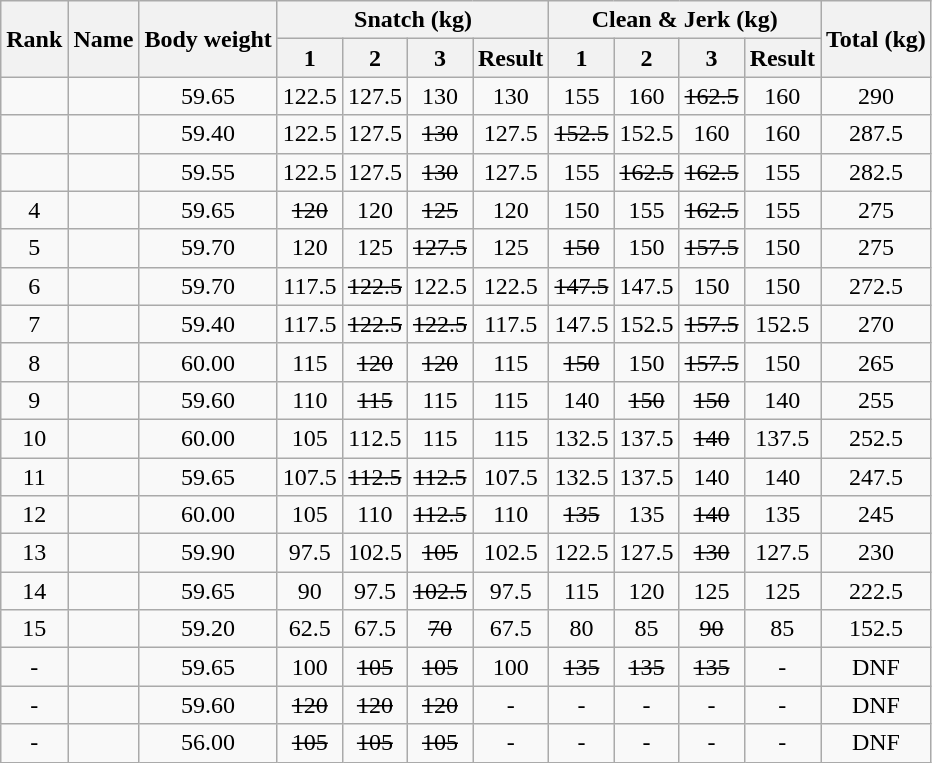<table class = "wikitable" style="text-align:center;">
<tr>
<th rowspan=2>Rank</th>
<th rowspan=2>Name</th>
<th rowspan=2>Body weight</th>
<th colspan=4>Snatch (kg)</th>
<th colspan=4>Clean & Jerk (kg)</th>
<th rowspan=2>Total (kg)</th>
</tr>
<tr>
<th>1</th>
<th>2</th>
<th>3</th>
<th>Result</th>
<th>1</th>
<th>2</th>
<th>3</th>
<th>Result</th>
</tr>
<tr>
<td></td>
<td align=left></td>
<td>59.65</td>
<td>122.5</td>
<td>127.5</td>
<td>130</td>
<td>130</td>
<td>155</td>
<td>160</td>
<td><s>162.5</s></td>
<td>160</td>
<td>290</td>
</tr>
<tr>
<td></td>
<td align=left></td>
<td>59.40</td>
<td>122.5</td>
<td>127.5</td>
<td><s>130</s></td>
<td>127.5</td>
<td><s>152.5</s></td>
<td>152.5</td>
<td>160</td>
<td>160</td>
<td>287.5</td>
</tr>
<tr>
<td></td>
<td align=left></td>
<td>59.55</td>
<td>122.5</td>
<td>127.5</td>
<td><s>130</s></td>
<td>127.5</td>
<td>155</td>
<td><s>162.5</s></td>
<td><s>162.5</s></td>
<td>155</td>
<td>282.5</td>
</tr>
<tr>
<td>4</td>
<td align=left></td>
<td>59.65</td>
<td><s>120</s></td>
<td>120</td>
<td><s>125</s></td>
<td>120</td>
<td>150</td>
<td>155</td>
<td><s>162.5</s></td>
<td>155</td>
<td>275</td>
</tr>
<tr>
<td>5</td>
<td align=left></td>
<td>59.70</td>
<td>120</td>
<td>125</td>
<td><s>127.5</s></td>
<td>125</td>
<td><s>150</s></td>
<td>150</td>
<td><s>157.5</s></td>
<td>150</td>
<td>275</td>
</tr>
<tr>
<td>6</td>
<td align=left></td>
<td>59.70</td>
<td>117.5</td>
<td><s>122.5</s></td>
<td>122.5</td>
<td>122.5</td>
<td><s>147.5</s></td>
<td>147.5</td>
<td>150</td>
<td>150</td>
<td>272.5</td>
</tr>
<tr>
<td>7</td>
<td align=left></td>
<td>59.40</td>
<td>117.5</td>
<td><s>122.5</s></td>
<td><s>122.5</s></td>
<td>117.5</td>
<td>147.5</td>
<td>152.5</td>
<td><s>157.5</s></td>
<td>152.5</td>
<td>270</td>
</tr>
<tr>
<td>8</td>
<td align=left></td>
<td>60.00</td>
<td>115</td>
<td><s>120</s></td>
<td><s>120</s></td>
<td>115</td>
<td><s>150</s></td>
<td>150</td>
<td><s>157.5</s></td>
<td>150</td>
<td>265</td>
</tr>
<tr>
<td>9</td>
<td align=left></td>
<td>59.60</td>
<td>110</td>
<td><s>115</s></td>
<td>115</td>
<td>115</td>
<td>140</td>
<td><s>150</s></td>
<td><s>150</s></td>
<td>140</td>
<td>255</td>
</tr>
<tr>
<td>10</td>
<td align=left></td>
<td>60.00</td>
<td>105</td>
<td>112.5</td>
<td>115</td>
<td>115</td>
<td>132.5</td>
<td>137.5</td>
<td><s>140</s></td>
<td>137.5</td>
<td>252.5</td>
</tr>
<tr>
<td>11</td>
<td align=left></td>
<td>59.65</td>
<td>107.5</td>
<td><s>112.5</s></td>
<td><s>112.5</s></td>
<td>107.5</td>
<td>132.5</td>
<td>137.5</td>
<td>140</td>
<td>140</td>
<td>247.5</td>
</tr>
<tr>
<td>12</td>
<td align=left></td>
<td>60.00</td>
<td>105</td>
<td>110</td>
<td><s>112.5</s></td>
<td>110</td>
<td><s>135</s></td>
<td>135</td>
<td><s>140</s></td>
<td>135</td>
<td>245</td>
</tr>
<tr>
<td>13</td>
<td align=left></td>
<td>59.90</td>
<td>97.5</td>
<td>102.5</td>
<td><s>105</s></td>
<td>102.5</td>
<td>122.5</td>
<td>127.5</td>
<td><s>130</s></td>
<td>127.5</td>
<td>230</td>
</tr>
<tr>
<td>14</td>
<td align=left></td>
<td>59.65</td>
<td>90</td>
<td>97.5</td>
<td><s>102.5</s></td>
<td>97.5</td>
<td>115</td>
<td>120</td>
<td>125</td>
<td>125</td>
<td>222.5</td>
</tr>
<tr>
<td>15</td>
<td align=left></td>
<td>59.20</td>
<td>62.5</td>
<td>67.5</td>
<td><s>70</s></td>
<td>67.5</td>
<td>80</td>
<td>85</td>
<td><s>90</s></td>
<td>85</td>
<td>152.5</td>
</tr>
<tr>
<td>-</td>
<td align=left></td>
<td>59.65</td>
<td>100</td>
<td><s>105</s></td>
<td><s>105</s></td>
<td>100</td>
<td><s>135</s></td>
<td><s>135</s></td>
<td><s>135</s></td>
<td>-</td>
<td>DNF</td>
</tr>
<tr>
<td>-</td>
<td align=left></td>
<td>59.60</td>
<td><s>120</s></td>
<td><s>120</s></td>
<td><s>120</s></td>
<td>-</td>
<td>-</td>
<td>-</td>
<td>-</td>
<td>-</td>
<td>DNF</td>
</tr>
<tr>
<td>-</td>
<td align=left></td>
<td>56.00</td>
<td><s>105</s></td>
<td><s>105</s></td>
<td><s>105</s></td>
<td>-</td>
<td>-</td>
<td>-</td>
<td>-</td>
<td>-</td>
<td>DNF</td>
</tr>
</table>
